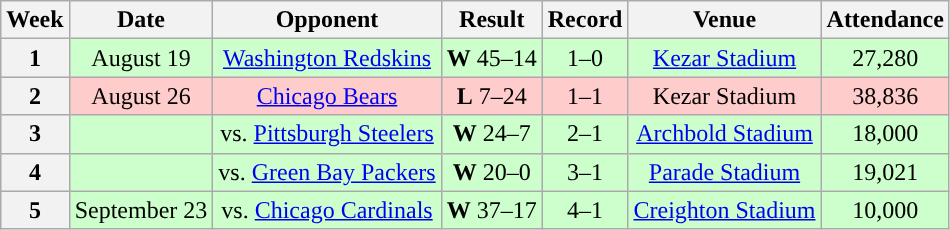<table class="wikitable" style="text-align:center">
<tr>
<th>Week</th>
<th>Date</th>
<th>Opponent</th>
<th>Result</th>
<th>Record</th>
<th>Venue</th>
<th>Attendance</th>
</tr>
<tr style="background:#cfc">
<th>1</th>
<td>August 19</td>
<td><a href='#'>Washington Redskins</a></td>
<td><strong>W</strong> 45–14</td>
<td>1–0</td>
<td><a href='#'>Kezar Stadium</a></td>
<td>27,280</td>
</tr>
<tr style="background:#fcc">
<th>2</th>
<td>August 26</td>
<td><a href='#'>Chicago Bears</a></td>
<td><strong>L</strong> 7–24</td>
<td>1–1</td>
<td>Kezar Stadium</td>
<td>38,836</td>
</tr>
<tr style="background:#cfc">
<th>3</th>
<td></td>
<td>vs. <a href='#'>Pittsburgh Steelers</a></td>
<td><strong>W</strong> 24–7</td>
<td>2–1</td>
<td><a href='#'>Archbold Stadium</a></td>
<td>18,000</td>
</tr>
<tr style="background:#cfc">
<th>4</th>
<td></td>
<td>vs. <a href='#'>Green Bay Packers</a></td>
<td><strong>W</strong> 20–0</td>
<td>3–1</td>
<td><a href='#'>Parade Stadium</a></td>
<td>19,021</td>
</tr>
<tr style="background:#cfc">
<th>5</th>
<td>September 23</td>
<td>vs. <a href='#'>Chicago Cardinals</a></td>
<td><strong>W</strong> 37–17</td>
<td>4–1</td>
<td><a href='#'>Creighton Stadium</a></td>
<td>10,000</td>
</tr>
</table>
